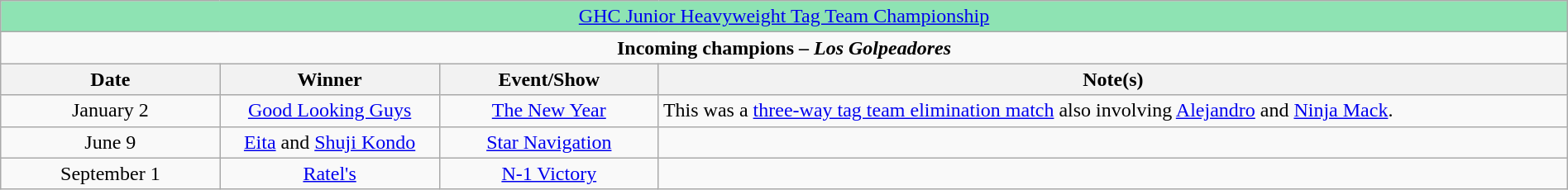<table class="wikitable" style="text-align:center; width:100%;">
<tr style="background:#8ee3b3;">
<td colspan="4" style="text-align: center;"><a href='#'>GHC Junior Heavyweight Tag Team Championship</a></td>
</tr>
<tr>
<td colspan="4" style="text-align: center;"><strong>Incoming champions – <em>Los Golpeadores</em> </strong></td>
</tr>
<tr>
<th width=14%>Date</th>
<th width=14%>Winner</th>
<th width=14%>Event/Show</th>
<th width=58%>Note(s)</th>
</tr>
<tr>
<td>January 2</td>
<td><a href='#'>Good Looking Guys</a><br></td>
<td><a href='#'>The New Year</a></td>
<td align=left>This was a <a href='#'>three-way tag team elimination match</a> also involving <a href='#'>Alejandro</a> and <a href='#'>Ninja Mack</a>.</td>
</tr>
<tr>
<td>June 9</td>
<td><a href='#'>Eita</a> and <a href='#'>Shuji Kondo</a></td>
<td><a href='#'>Star Navigation</a><br></td>
<td></td>
</tr>
<tr>
<td>September 1</td>
<td><a href='#'>Ratel's</a><br></td>
<td><a href='#'>N-1 Victory</a><br></td>
<td></td>
</tr>
</table>
